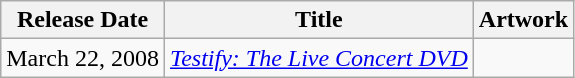<table class="wikitable">
<tr>
<th>Release Date</th>
<th>Title</th>
<th>Artwork</th>
</tr>
<tr>
<td>March 22, 2008</td>
<td><em><a href='#'>Testify: The Live Concert DVD</a></em></td>
<td></td>
</tr>
</table>
